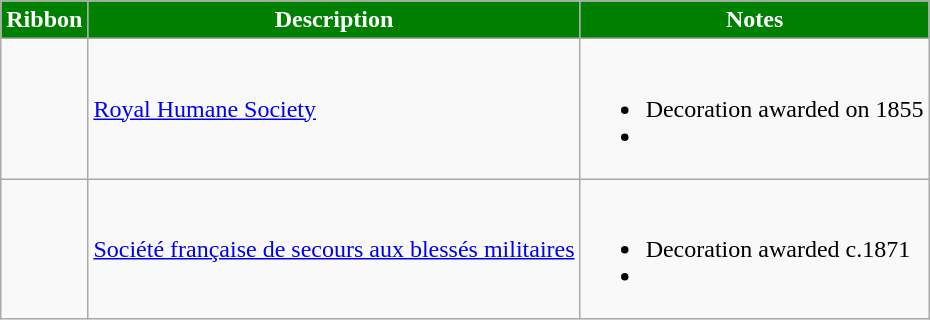<table class="wikitable">
<tr style="background:Green;color:White" align="center">
<td><strong>Ribbon</strong></td>
<td><strong>Description</strong></td>
<td><strong>Notes</strong></td>
</tr>
<tr>
<td></td>
<td><a href='#'>Royal Humane Society</a></td>
<td><br><ul><li>Decoration awarded on 1855</li><li></li></ul></td>
</tr>
<tr>
<td></td>
<td><a href='#'>Société française de secours aux blessés militaires</a></td>
<td><br><ul><li>Decoration awarded c.1871</li><li></li></ul></td>
</tr>
</table>
